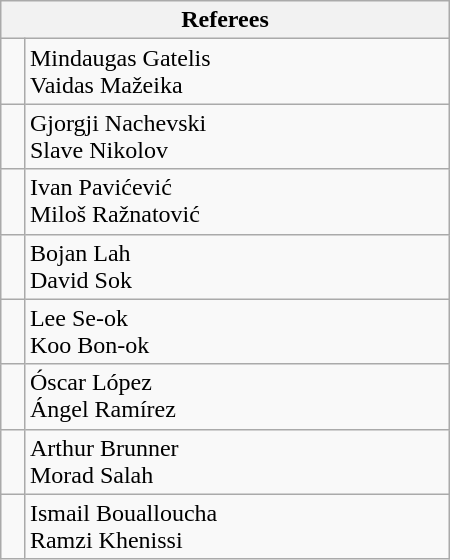<table class="wikitable" style="width:300px;">
<tr>
<th colspan=2>Referees</th>
</tr>
<tr>
<td align=left></td>
<td>Mindaugas Gatelis<br>Vaidas Mažeika</td>
</tr>
<tr>
<td align=left></td>
<td>Gjorgji Nachevski<br>Slave Nikolov</td>
</tr>
<tr>
<td align=left></td>
<td>Ivan Pavićević<br>Miloš Ražnatović</td>
</tr>
<tr>
<td align=left></td>
<td>Bojan Lah<br>David Sok</td>
</tr>
<tr>
<td align=left></td>
<td>Lee Se-ok<br>Koo Bon-ok</td>
</tr>
<tr>
<td align=left></td>
<td>Óscar López<br>Ángel Ramírez</td>
</tr>
<tr>
<td align=left></td>
<td>Arthur Brunner<br>Morad Salah</td>
</tr>
<tr>
<td align=left></td>
<td>Ismail Boualloucha<br>Ramzi Khenissi</td>
</tr>
</table>
